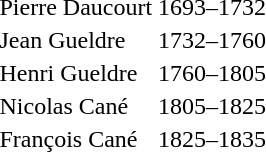<table>
<tr>
<td>Pierre Daucourt</td>
<td>1693–1732</td>
</tr>
<tr>
<td>Jean Gueldre</td>
<td>1732–1760</td>
</tr>
<tr>
<td>Henri Gueldre</td>
<td>1760–1805</td>
</tr>
<tr>
<td>Nicolas Cané</td>
<td>1805–1825</td>
</tr>
<tr>
<td>François Cané</td>
<td>1825–1835</td>
</tr>
</table>
